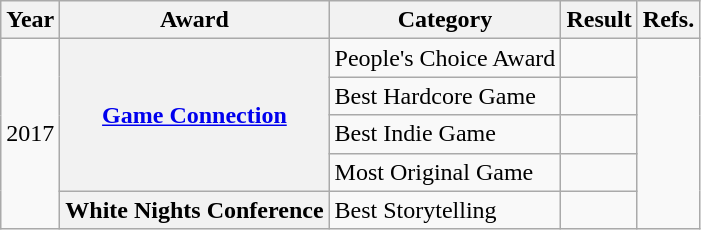<table class="wikitable plainrowheaders">
<tr>
<th>Year</th>
<th>Award</th>
<th>Category</th>
<th>Result</th>
<th>Refs.</th>
</tr>
<tr>
<td rowspan="5">2017</td>
<th rowspan="4" scope="row" align="left"><a href='#'>Game Connection</a></th>
<td>People's Choice Award</td>
<td></td>
<td rowspan="5"></td>
</tr>
<tr>
<td>Best Hardcore Game</td>
<td></td>
</tr>
<tr>
<td>Best Indie Game</td>
<td></td>
</tr>
<tr>
<td>Most Original Game</td>
<td></td>
</tr>
<tr>
<th scope="row" align="left">White Nights Conference</th>
<td>Best Storytelling</td>
<td></td>
</tr>
</table>
